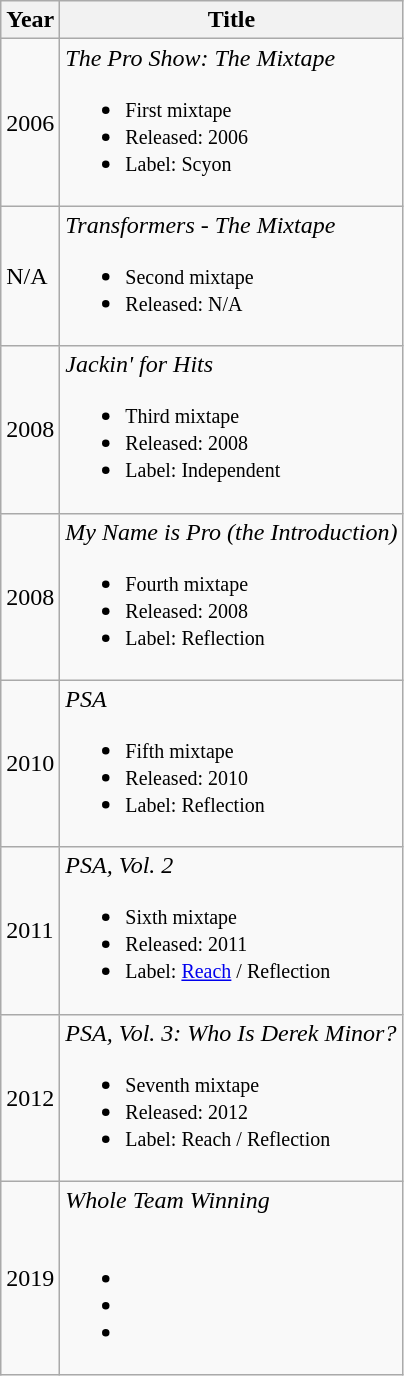<table class="wikitable">
<tr>
<th>Year</th>
<th>Title</th>
</tr>
<tr>
<td>2006</td>
<td><em>The Pro Show: The Mixtape</em><br><ul><li><small>First mixtape</small></li><li><small>Released: 2006</small></li><li><small>Label: Scyon</small></li></ul></td>
</tr>
<tr>
<td>N/A</td>
<td><em>Transformers - The Mixtape</em><br><ul><li><small>Second mixtape</small></li><li><small>Released: N/A</small></li></ul></td>
</tr>
<tr>
<td>2008</td>
<td><em>Jackin' for Hits</em><br><ul><li><small>Third mixtape</small></li><li><small>Released: 2008</small></li><li><small>Label: Independent</small></li></ul></td>
</tr>
<tr>
<td>2008</td>
<td><em>My Name is Pro (the Introduction)</em><br><ul><li><small>Fourth mixtape</small></li><li><small>Released: 2008</small></li><li><small>Label: Reflection</small></li></ul></td>
</tr>
<tr>
<td>2010</td>
<td><em>PSA</em><br><ul><li><small>Fifth mixtape</small></li><li><small>Released: 2010</small></li><li><small>Label: Reflection</small></li></ul></td>
</tr>
<tr>
<td>2011</td>
<td><em>PSA, Vol. 2</em><br><ul><li><small>Sixth mixtape</small></li><li><small>Released: 2011</small></li><li><small>Label: <a href='#'>Reach</a> / Reflection</small></li></ul></td>
</tr>
<tr>
<td>2012</td>
<td><em>PSA, Vol. 3: Who Is Derek Minor?</em><br><ul><li><small>Seventh mixtape</small></li><li><small>Released: 2012</small></li><li><small>Label: Reach / Reflection</small></li></ul></td>
</tr>
<tr>
<td>2019</td>
<td><em>Whole Team Winning</em><br><br><ul><li></li><li></li><li></li></ul></td>
</tr>
</table>
